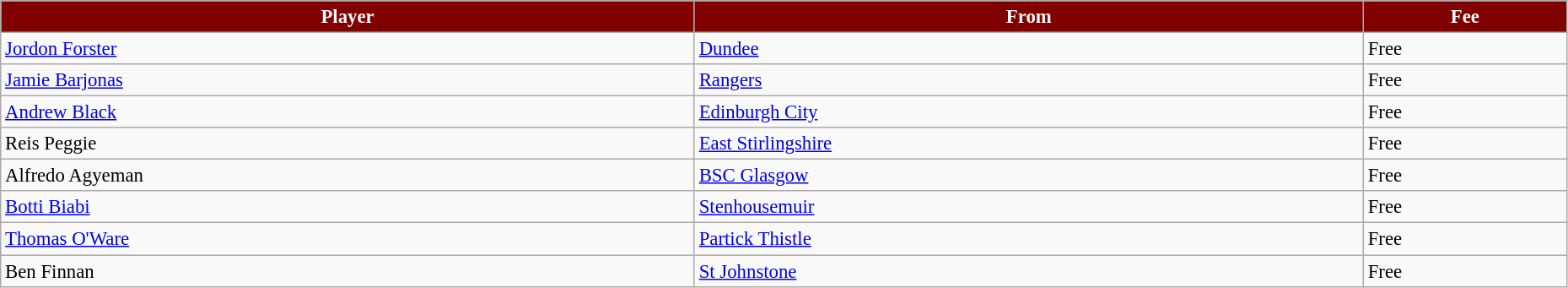<table class="wikitable" style="text-align:left; font-size:95%;width:98%;">
<tr>
<th style="background:maroon; color:white;">Player</th>
<th style="background:maroon; color:white;">From</th>
<th style="background:maroon; color:white;">Fee</th>
</tr>
<tr>
<td> <a href='#'>Jordon Forster</a></td>
<td> <a href='#'>Dundee</a></td>
<td>Free</td>
</tr>
<tr>
<td> <a href='#'>Jamie Barjonas</a></td>
<td> <a href='#'>Rangers</a></td>
<td>Free</td>
</tr>
<tr>
<td> <a href='#'>Andrew Black</a></td>
<td> <a href='#'>Edinburgh City</a></td>
<td>Free</td>
</tr>
<tr>
<td> Reis Peggie</td>
<td> <a href='#'>East Stirlingshire</a></td>
<td>Free</td>
</tr>
<tr>
<td> Alfredo Agyeman</td>
<td> <a href='#'>BSC Glasgow</a></td>
<td>Free</td>
</tr>
<tr>
<td> <a href='#'>Botti Biabi</a></td>
<td> <a href='#'>Stenhousemuir</a></td>
<td>Free</td>
</tr>
<tr>
<td> <a href='#'>Thomas O'Ware</a></td>
<td> <a href='#'>Partick Thistle</a></td>
<td>Free</td>
</tr>
<tr>
<td> Ben Finnan</td>
<td> <a href='#'>St Johnstone</a></td>
<td>Free</td>
</tr>
</table>
